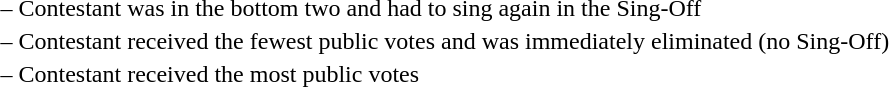<table>
<tr>
<td> –</td>
<td>Contestant was in the bottom two and had to sing again in the Sing-Off</td>
</tr>
<tr>
<td> –</td>
<td>Contestant received the fewest public votes and was immediately eliminated (no Sing-Off)</td>
</tr>
<tr>
<td> –</td>
<td>Contestant received the most public votes</td>
</tr>
</table>
